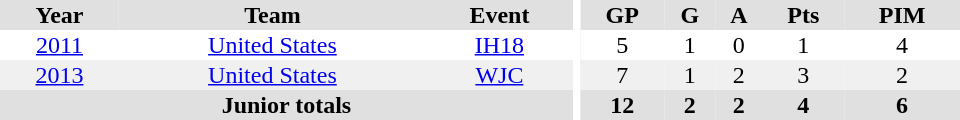<table border="0" cellpadding="1" cellspacing="0" ID="Table3" style="text-align:center; width:40em">
<tr ALIGN="center" bgcolor="#e0e0e0">
<th>Year</th>
<th>Team</th>
<th>Event</th>
<th rowspan="99" bgcolor="#ffffff"></th>
<th>GP</th>
<th>G</th>
<th>A</th>
<th>Pts</th>
<th>PIM</th>
</tr>
<tr>
<td><a href='#'>2011</a></td>
<td><a href='#'>United States</a></td>
<td><a href='#'>IH18</a></td>
<td>5</td>
<td>1</td>
<td>0</td>
<td>1</td>
<td>4</td>
</tr>
<tr bgcolor="#f0f0f0">
<td><a href='#'>2013</a></td>
<td><a href='#'>United States</a></td>
<td><a href='#'>WJC</a></td>
<td>7</td>
<td>1</td>
<td>2</td>
<td>3</td>
<td>2</td>
</tr>
<tr bgcolor="#e0e0e0">
<th colspan="3">Junior totals</th>
<th>12</th>
<th>2</th>
<th>2</th>
<th>4</th>
<th>6</th>
</tr>
</table>
